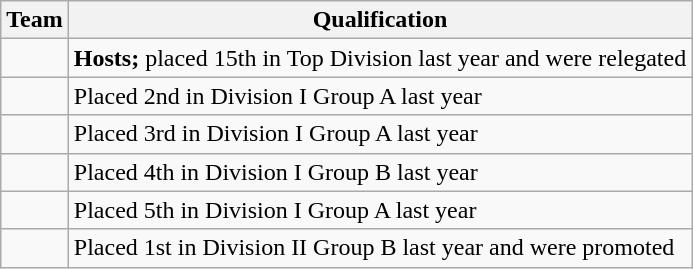<table class="wikitable">
<tr>
<th>Team</th>
<th>Qualification</th>
</tr>
<tr>
<td></td>
<td><strong>Hosts;</strong> placed 15th in Top Division last year and were relegated</td>
</tr>
<tr>
<td></td>
<td>Placed 2nd in Division I Group A last year</td>
</tr>
<tr>
<td></td>
<td>Placed 3rd in Division I Group A last year</td>
</tr>
<tr>
<td></td>
<td>Placed 4th in Division I Group B last year</td>
</tr>
<tr>
<td></td>
<td>Placed 5th in Division I Group A last year</td>
</tr>
<tr>
<td></td>
<td>Placed 1st in Division II Group B last year and were promoted</td>
</tr>
</table>
